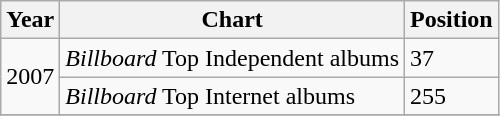<table class="wikitable">
<tr>
<th>Year</th>
<th>Chart</th>
<th>Position</th>
</tr>
<tr>
<td rowspan=2>2007</td>
<td><em>Billboard</em> Top Independent albums</td>
<td>37</td>
</tr>
<tr>
<td><em>Billboard</em> Top Internet albums</td>
<td>255</td>
</tr>
<tr>
</tr>
</table>
